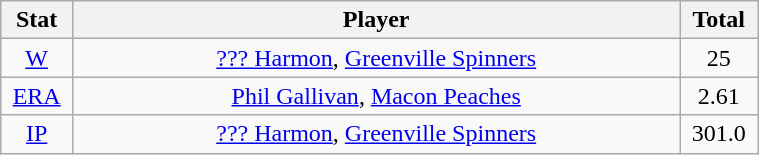<table class="wikitable" width="40%" style="text-align:center;">
<tr>
<th width="5%">Stat</th>
<th width="60%">Player</th>
<th width="5%">Total</th>
</tr>
<tr>
<td><a href='#'>W</a></td>
<td><a href='#'>??? Harmon</a>, <a href='#'>Greenville Spinners</a></td>
<td>25</td>
</tr>
<tr>
<td><a href='#'>ERA</a></td>
<td><a href='#'>Phil Gallivan</a>, <a href='#'>Macon Peaches</a></td>
<td>2.61</td>
</tr>
<tr>
<td><a href='#'>IP</a></td>
<td><a href='#'>??? Harmon</a>, <a href='#'>Greenville Spinners</a></td>
<td>301.0</td>
</tr>
</table>
